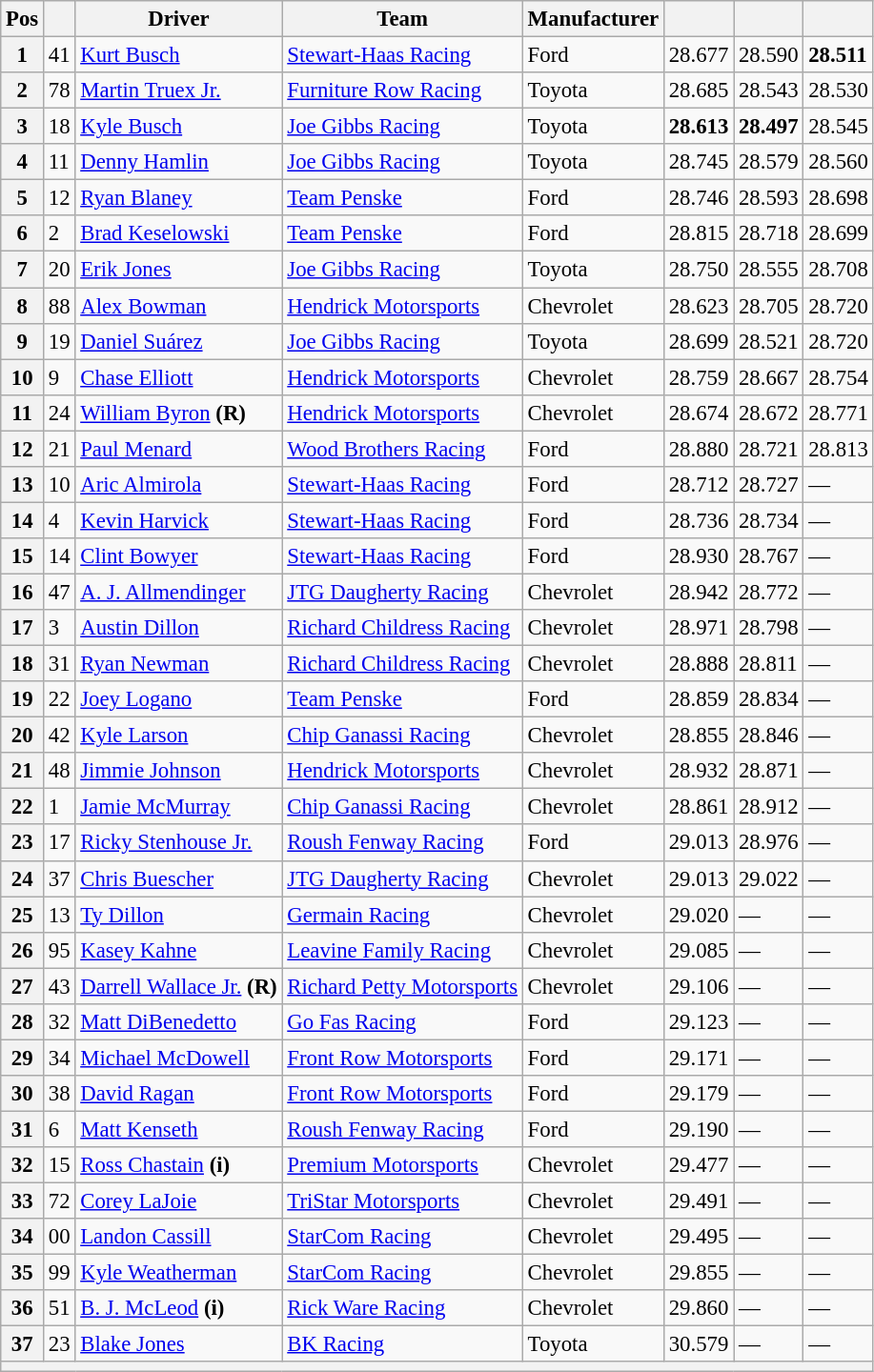<table class="wikitable" style="font-size:95%">
<tr>
<th>Pos</th>
<th></th>
<th>Driver</th>
<th>Team</th>
<th>Manufacturer</th>
<th></th>
<th></th>
<th></th>
</tr>
<tr>
<th>1</th>
<td>41</td>
<td><a href='#'>Kurt Busch</a></td>
<td><a href='#'>Stewart-Haas Racing</a></td>
<td>Ford</td>
<td>28.677</td>
<td>28.590</td>
<td><strong>28.511</strong></td>
</tr>
<tr>
<th>2</th>
<td>78</td>
<td><a href='#'>Martin Truex Jr.</a></td>
<td><a href='#'>Furniture Row Racing</a></td>
<td>Toyota</td>
<td>28.685</td>
<td>28.543</td>
<td>28.530</td>
</tr>
<tr>
<th>3</th>
<td>18</td>
<td><a href='#'>Kyle Busch</a></td>
<td><a href='#'>Joe Gibbs Racing</a></td>
<td>Toyota</td>
<td><strong>28.613</strong></td>
<td><strong>28.497</strong></td>
<td>28.545</td>
</tr>
<tr>
<th>4</th>
<td>11</td>
<td><a href='#'>Denny Hamlin</a></td>
<td><a href='#'>Joe Gibbs Racing</a></td>
<td>Toyota</td>
<td>28.745</td>
<td>28.579</td>
<td>28.560</td>
</tr>
<tr>
<th>5</th>
<td>12</td>
<td><a href='#'>Ryan Blaney</a></td>
<td><a href='#'>Team Penske</a></td>
<td>Ford</td>
<td>28.746</td>
<td>28.593</td>
<td>28.698</td>
</tr>
<tr>
<th>6</th>
<td>2</td>
<td><a href='#'>Brad Keselowski</a></td>
<td><a href='#'>Team Penske</a></td>
<td>Ford</td>
<td>28.815</td>
<td>28.718</td>
<td>28.699</td>
</tr>
<tr>
<th>7</th>
<td>20</td>
<td><a href='#'>Erik Jones</a></td>
<td><a href='#'>Joe Gibbs Racing</a></td>
<td>Toyota</td>
<td>28.750</td>
<td>28.555</td>
<td>28.708</td>
</tr>
<tr>
<th>8</th>
<td>88</td>
<td><a href='#'>Alex Bowman</a></td>
<td><a href='#'>Hendrick Motorsports</a></td>
<td>Chevrolet</td>
<td>28.623</td>
<td>28.705</td>
<td>28.720</td>
</tr>
<tr>
<th>9</th>
<td>19</td>
<td><a href='#'>Daniel Suárez</a></td>
<td><a href='#'>Joe Gibbs Racing</a></td>
<td>Toyota</td>
<td>28.699</td>
<td>28.521</td>
<td>28.720</td>
</tr>
<tr>
<th>10</th>
<td>9</td>
<td><a href='#'>Chase Elliott</a></td>
<td><a href='#'>Hendrick Motorsports</a></td>
<td>Chevrolet</td>
<td>28.759</td>
<td>28.667</td>
<td>28.754</td>
</tr>
<tr>
<th>11</th>
<td>24</td>
<td><a href='#'>William Byron</a> <strong>(R)</strong></td>
<td><a href='#'>Hendrick Motorsports</a></td>
<td>Chevrolet</td>
<td>28.674</td>
<td>28.672</td>
<td>28.771</td>
</tr>
<tr>
<th>12</th>
<td>21</td>
<td><a href='#'>Paul Menard</a></td>
<td><a href='#'>Wood Brothers Racing</a></td>
<td>Ford</td>
<td>28.880</td>
<td>28.721</td>
<td>28.813</td>
</tr>
<tr>
<th>13</th>
<td>10</td>
<td><a href='#'>Aric Almirola</a></td>
<td><a href='#'>Stewart-Haas Racing</a></td>
<td>Ford</td>
<td>28.712</td>
<td>28.727</td>
<td>—</td>
</tr>
<tr>
<th>14</th>
<td>4</td>
<td><a href='#'>Kevin Harvick</a></td>
<td><a href='#'>Stewart-Haas Racing</a></td>
<td>Ford</td>
<td>28.736</td>
<td>28.734</td>
<td>—</td>
</tr>
<tr>
<th>15</th>
<td>14</td>
<td><a href='#'>Clint Bowyer</a></td>
<td><a href='#'>Stewart-Haas Racing</a></td>
<td>Ford</td>
<td>28.930</td>
<td>28.767</td>
<td>—</td>
</tr>
<tr>
<th>16</th>
<td>47</td>
<td><a href='#'>A. J. Allmendinger</a></td>
<td><a href='#'>JTG Daugherty Racing</a></td>
<td>Chevrolet</td>
<td>28.942</td>
<td>28.772</td>
<td>—</td>
</tr>
<tr>
<th>17</th>
<td>3</td>
<td><a href='#'>Austin Dillon</a></td>
<td><a href='#'>Richard Childress Racing</a></td>
<td>Chevrolet</td>
<td>28.971</td>
<td>28.798</td>
<td>—</td>
</tr>
<tr>
<th>18</th>
<td>31</td>
<td><a href='#'>Ryan Newman</a></td>
<td><a href='#'>Richard Childress Racing</a></td>
<td>Chevrolet</td>
<td>28.888</td>
<td>28.811</td>
<td>—</td>
</tr>
<tr>
<th>19</th>
<td>22</td>
<td><a href='#'>Joey Logano</a></td>
<td><a href='#'>Team Penske</a></td>
<td>Ford</td>
<td>28.859</td>
<td>28.834</td>
<td>—</td>
</tr>
<tr>
<th>20</th>
<td>42</td>
<td><a href='#'>Kyle Larson</a></td>
<td><a href='#'>Chip Ganassi Racing</a></td>
<td>Chevrolet</td>
<td>28.855</td>
<td>28.846</td>
<td>—</td>
</tr>
<tr>
<th>21</th>
<td>48</td>
<td><a href='#'>Jimmie Johnson</a></td>
<td><a href='#'>Hendrick Motorsports</a></td>
<td>Chevrolet</td>
<td>28.932</td>
<td>28.871</td>
<td>—</td>
</tr>
<tr>
<th>22</th>
<td>1</td>
<td><a href='#'>Jamie McMurray</a></td>
<td><a href='#'>Chip Ganassi Racing</a></td>
<td>Chevrolet</td>
<td>28.861</td>
<td>28.912</td>
<td>—</td>
</tr>
<tr>
<th>23</th>
<td>17</td>
<td><a href='#'>Ricky Stenhouse Jr.</a></td>
<td><a href='#'>Roush Fenway Racing</a></td>
<td>Ford</td>
<td>29.013</td>
<td>28.976</td>
<td>—</td>
</tr>
<tr>
<th>24</th>
<td>37</td>
<td><a href='#'>Chris Buescher</a></td>
<td><a href='#'>JTG Daugherty Racing</a></td>
<td>Chevrolet</td>
<td>29.013</td>
<td>29.022</td>
<td>—</td>
</tr>
<tr>
<th>25</th>
<td>13</td>
<td><a href='#'>Ty Dillon</a></td>
<td><a href='#'>Germain Racing</a></td>
<td>Chevrolet</td>
<td>29.020</td>
<td>—</td>
<td>—</td>
</tr>
<tr>
<th>26</th>
<td>95</td>
<td><a href='#'>Kasey Kahne</a></td>
<td><a href='#'>Leavine Family Racing</a></td>
<td>Chevrolet</td>
<td>29.085</td>
<td>—</td>
<td>—</td>
</tr>
<tr>
<th>27</th>
<td>43</td>
<td><a href='#'>Darrell Wallace Jr.</a> <strong>(R)</strong></td>
<td><a href='#'>Richard Petty Motorsports</a></td>
<td>Chevrolet</td>
<td>29.106</td>
<td>—</td>
<td>—</td>
</tr>
<tr>
<th>28</th>
<td>32</td>
<td><a href='#'>Matt DiBenedetto</a></td>
<td><a href='#'>Go Fas Racing</a></td>
<td>Ford</td>
<td>29.123</td>
<td>—</td>
<td>—</td>
</tr>
<tr>
<th>29</th>
<td>34</td>
<td><a href='#'>Michael McDowell</a></td>
<td><a href='#'>Front Row Motorsports</a></td>
<td>Ford</td>
<td>29.171</td>
<td>—</td>
<td>—</td>
</tr>
<tr>
<th>30</th>
<td>38</td>
<td><a href='#'>David Ragan</a></td>
<td><a href='#'>Front Row Motorsports</a></td>
<td>Ford</td>
<td>29.179</td>
<td>—</td>
<td>—</td>
</tr>
<tr>
<th>31</th>
<td>6</td>
<td><a href='#'>Matt Kenseth</a></td>
<td><a href='#'>Roush Fenway Racing</a></td>
<td>Ford</td>
<td>29.190</td>
<td>—</td>
<td>—</td>
</tr>
<tr>
<th>32</th>
<td>15</td>
<td><a href='#'>Ross Chastain</a> <strong>(i)</strong></td>
<td><a href='#'>Premium Motorsports</a></td>
<td>Chevrolet</td>
<td>29.477</td>
<td>—</td>
<td>—</td>
</tr>
<tr>
<th>33</th>
<td>72</td>
<td><a href='#'>Corey LaJoie</a></td>
<td><a href='#'>TriStar Motorsports</a></td>
<td>Chevrolet</td>
<td>29.491</td>
<td>—</td>
<td>—</td>
</tr>
<tr>
<th>34</th>
<td>00</td>
<td><a href='#'>Landon Cassill</a></td>
<td><a href='#'>StarCom Racing</a></td>
<td>Chevrolet</td>
<td>29.495</td>
<td>—</td>
<td>—</td>
</tr>
<tr>
<th>35</th>
<td>99</td>
<td><a href='#'>Kyle Weatherman</a></td>
<td><a href='#'>StarCom Racing</a></td>
<td>Chevrolet</td>
<td>29.855</td>
<td>—</td>
<td>—</td>
</tr>
<tr>
<th>36</th>
<td>51</td>
<td><a href='#'>B. J. McLeod</a> <strong>(i)</strong></td>
<td><a href='#'>Rick Ware Racing</a></td>
<td>Chevrolet</td>
<td>29.860</td>
<td>—</td>
<td>—</td>
</tr>
<tr>
<th>37</th>
<td>23</td>
<td><a href='#'>Blake Jones</a></td>
<td><a href='#'>BK Racing</a></td>
<td>Toyota</td>
<td>30.579</td>
<td>—</td>
<td>—</td>
</tr>
<tr>
<th colspan="8"></th>
</tr>
</table>
